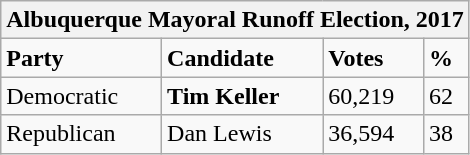<table class="wikitable">
<tr>
<th colspan="4">Albuquerque Mayoral Runoff Election, 2017</th>
</tr>
<tr>
<td><strong>Party</strong></td>
<td><strong>Candidate</strong></td>
<td><strong>Votes</strong></td>
<td><strong>%</strong></td>
</tr>
<tr>
<td>Democratic</td>
<td><strong>Tim Keller</strong></td>
<td>60,219</td>
<td>62</td>
</tr>
<tr>
<td>Republican</td>
<td>Dan Lewis</td>
<td>36,594</td>
<td>38</td>
</tr>
</table>
